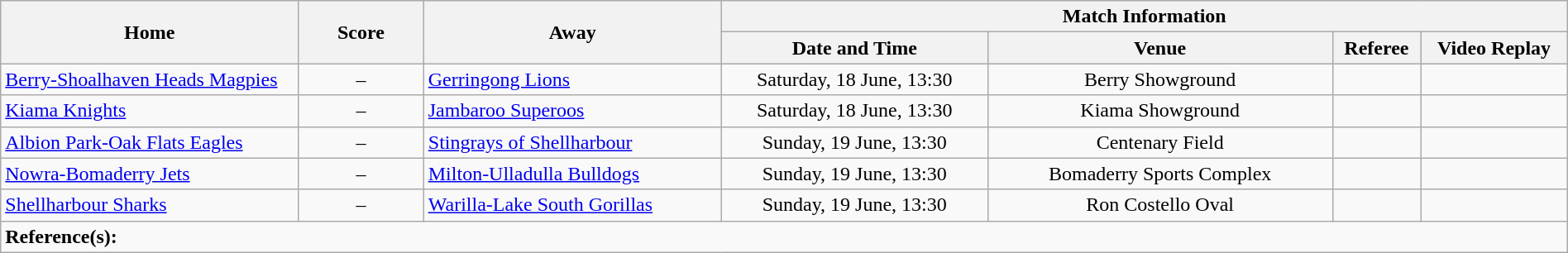<table class="wikitable" width="100% text-align:center;">
<tr>
<th rowspan="2" width="19%">Home</th>
<th rowspan="2" width="8%">Score</th>
<th rowspan="2" width="19%">Away</th>
<th colspan="4">Match Information</th>
</tr>
<tr bgcolor="#CCCCCC">
<th width="17%">Date and Time</th>
<th width="22%">Venue</th>
<th>Referee</th>
<th>Video Replay</th>
</tr>
<tr>
<td> <a href='#'>Berry-Shoalhaven Heads Magpies</a></td>
<td style="text-align:center;">–</td>
<td> <a href='#'>Gerringong Lions</a></td>
<td style="text-align:center;">Saturday, 18 June, 13:30</td>
<td style="text-align:center;">Berry Showground</td>
<td style="text-align:center;"></td>
<td style="text-align:center;"></td>
</tr>
<tr>
<td> <a href='#'>Kiama Knights</a></td>
<td style="text-align:center;">–</td>
<td> <a href='#'>Jambaroo Superoos</a></td>
<td style="text-align:center;">Saturday, 18 June, 13:30</td>
<td style="text-align:center;">Kiama Showground</td>
<td style="text-align:center;"></td>
<td style="text-align:center;"></td>
</tr>
<tr>
<td> <a href='#'>Albion Park-Oak Flats Eagles</a></td>
<td style="text-align:center;">–</td>
<td> <a href='#'>Stingrays of Shellharbour</a></td>
<td style="text-align:center;">Sunday, 19 June, 13:30</td>
<td style="text-align:center;">Centenary Field</td>
<td style="text-align:center;"></td>
<td style="text-align:center;"></td>
</tr>
<tr>
<td> <a href='#'>Nowra-Bomaderry Jets</a></td>
<td style="text-align:center;">–</td>
<td> <a href='#'>Milton-Ulladulla Bulldogs</a></td>
<td style="text-align:center;">Sunday, 19 June, 13:30</td>
<td style="text-align:center;">Bomaderry Sports Complex</td>
<td style="text-align:center;"></td>
<td style="text-align:center;"></td>
</tr>
<tr>
<td> <a href='#'>Shellharbour Sharks</a></td>
<td style="text-align:center;">–</td>
<td> <a href='#'>Warilla-Lake South Gorillas</a></td>
<td style="text-align:center;">Sunday, 19 June, 13:30</td>
<td style="text-align:center;">Ron Costello Oval</td>
<td style="text-align:center;"></td>
<td style="text-align:center;"></td>
</tr>
<tr>
<td colspan="7"><strong>Reference(s):</strong></td>
</tr>
</table>
